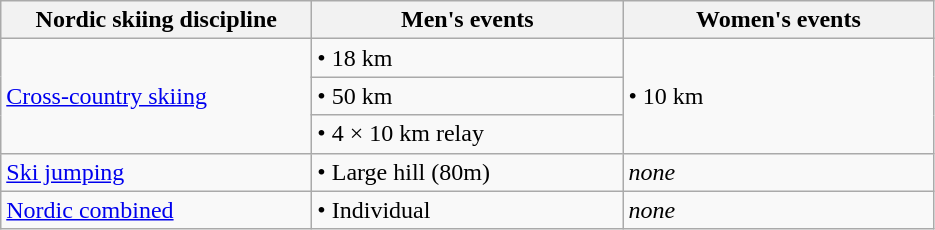<table class="wikitable">
<tr>
<th width=200!>Nordic skiing discipline</th>
<th width=200!>Men's events</th>
<th width=200!>Women's events</th>
</tr>
<tr>
<td rowspan=3><a href='#'>Cross-country skiing</a></td>
<td>• 18 km</td>
<td rowspan=3>• 10 km</td>
</tr>
<tr>
<td>• 50 km</td>
</tr>
<tr>
<td>• 4 × 10 km relay</td>
</tr>
<tr>
<td><a href='#'>Ski jumping</a></td>
<td>• Large hill (80m)</td>
<td><em>none</em></td>
</tr>
<tr>
<td><a href='#'>Nordic combined</a></td>
<td>• Individual</td>
<td><em>none</em></td>
</tr>
</table>
